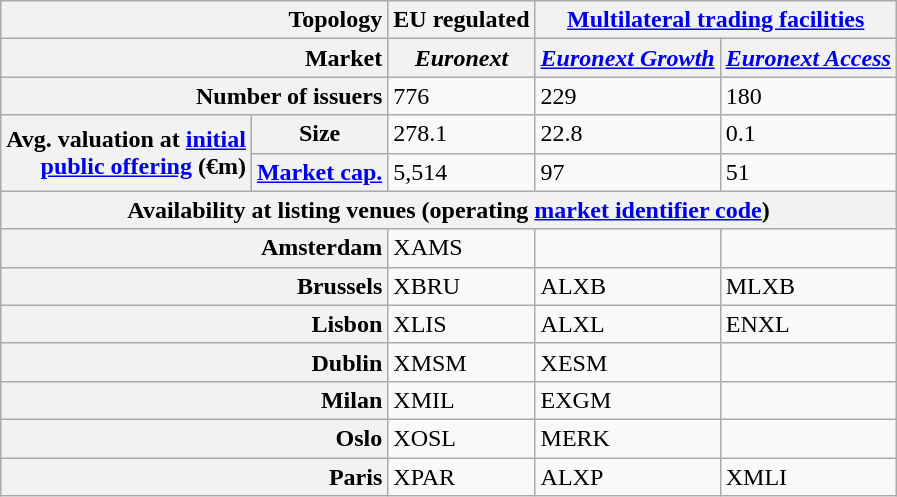<table class="wikitable">
<tr>
<th colspan="2" style="text-align:right">Topology</th>
<th>EU regulated</th>
<th colspan="2"><a href='#'>Multilateral trading facilities</a></th>
</tr>
<tr>
<th colspan="2" style="text-align:right">Market</th>
<th><em>Euronext</em></th>
<th><em><a href='#'>Euronext Growth</a></em></th>
<th><em><a href='#'>Euronext Access</a></em></th>
</tr>
<tr>
<th colspan="2" style="text-align:right">Number of issuers</th>
<td>776</td>
<td>229</td>
<td>180</td>
</tr>
<tr>
<th rowspan="2" style="text-align:right">Avg. valuation at <a href='#'>initial<br>public offering</a> (€m)</th>
<th>Size</th>
<td>278.1</td>
<td>22.8</td>
<td>0.1</td>
</tr>
<tr>
<th style="text-align:right"><a href='#'>Market cap.</a></th>
<td>5,514</td>
<td>97</td>
<td>51</td>
</tr>
<tr>
<th colspan="5">Availability at listing venues (operating <a href='#'>market identifier code</a>)</th>
</tr>
<tr>
<th colspan="2" style="text-align:right">Amsterdam</th>
<td> XAMS</td>
<td></td>
<td></td>
</tr>
<tr>
<th colspan="2" style="text-align:right">Brussels</th>
<td> XBRU</td>
<td> ALXB</td>
<td> MLXB</td>
</tr>
<tr>
<th colspan="2" style="text-align:right">Lisbon</th>
<td> XLIS</td>
<td> ALXL</td>
<td> ENXL</td>
</tr>
<tr>
<th colspan="2" style="text-align:right">Dublin</th>
<td> XMSM</td>
<td> XESM</td>
<td></td>
</tr>
<tr>
<th colspan="2" style="text-align:right">Milan</th>
<td> XMIL</td>
<td> EXGM</td>
<td></td>
</tr>
<tr>
<th colspan="2" style="text-align:right">Oslo</th>
<td> XOSL</td>
<td> MERK</td>
<td></td>
</tr>
<tr>
<th colspan="2" style="text-align:right">Paris</th>
<td> XPAR</td>
<td> ALXP</td>
<td> XMLI</td>
</tr>
</table>
